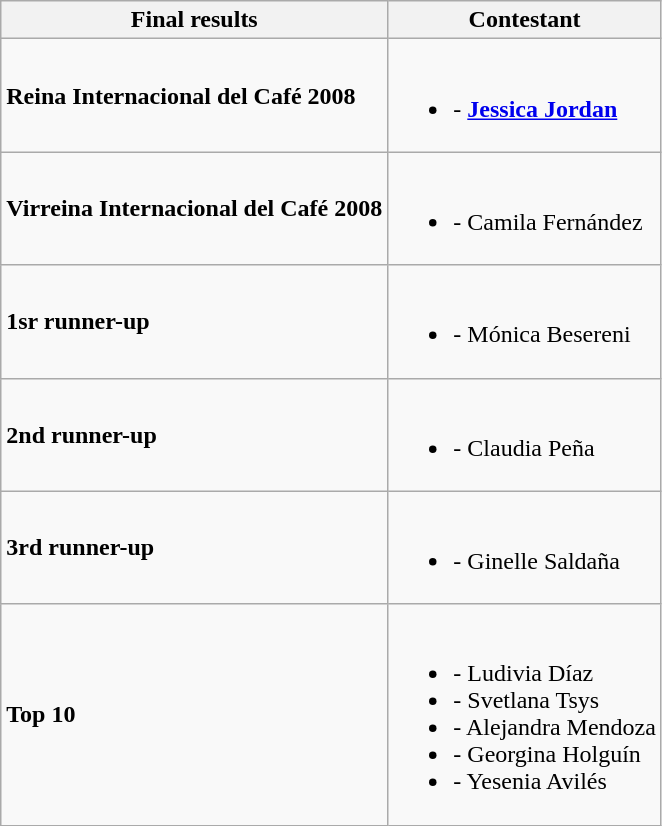<table class="wikitable">
<tr>
<th>Final results</th>
<th>Contestant</th>
</tr>
<tr>
<td><strong>Reina Internacional del Café 2008</strong></td>
<td><br><ul><li><strong></strong> - <strong><a href='#'>Jessica Jordan</a></strong></li></ul></td>
</tr>
<tr>
<td><strong>Virreina Internacional del Café 2008</strong></td>
<td><br><ul><li><strong></strong> - Camila Fernández</li></ul></td>
</tr>
<tr>
<td><strong>1sr runner-up</strong></td>
<td><br><ul><li><strong></strong> - Mónica Besereni</li></ul></td>
</tr>
<tr>
<td><strong>2nd runner-up</strong></td>
<td><br><ul><li><strong></strong> - Claudia Peña</li></ul></td>
</tr>
<tr>
<td><strong>3rd runner-up</strong></td>
<td><br><ul><li><strong></strong> - Ginelle Saldaña</li></ul></td>
</tr>
<tr>
<td><strong>Top 10</strong></td>
<td><br><ul><li><strong></strong> - Ludivia Díaz</li><li><strong></strong> - Svetlana Tsys</li><li><strong></strong> - Alejandra Mendoza</li><li><strong></strong> - Georgina Holguín</li><li><strong></strong> - Yesenia Avilés</li></ul></td>
</tr>
</table>
